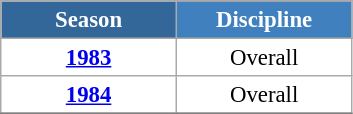<table class="wikitable" style="font-size:95%; text-align:center; border:grey solid 1px; border-collapse:collapse; background:#ffffff;">
<tr style="background-color:#369; color:white;">
<td rowspan="2" colspan="1" style="width:110px"><strong>Season</strong></td>
</tr>
<tr style="background-color:#4180be; color:white;">
<td style="width:110px"><strong>Discipline</strong></td>
</tr>
<tr>
<td><strong><a href='#'>1983</a></strong></td>
<td>Overall</td>
</tr>
<tr>
<td><strong><a href='#'>1984</a></strong></td>
<td>Overall</td>
</tr>
<tr>
</tr>
</table>
